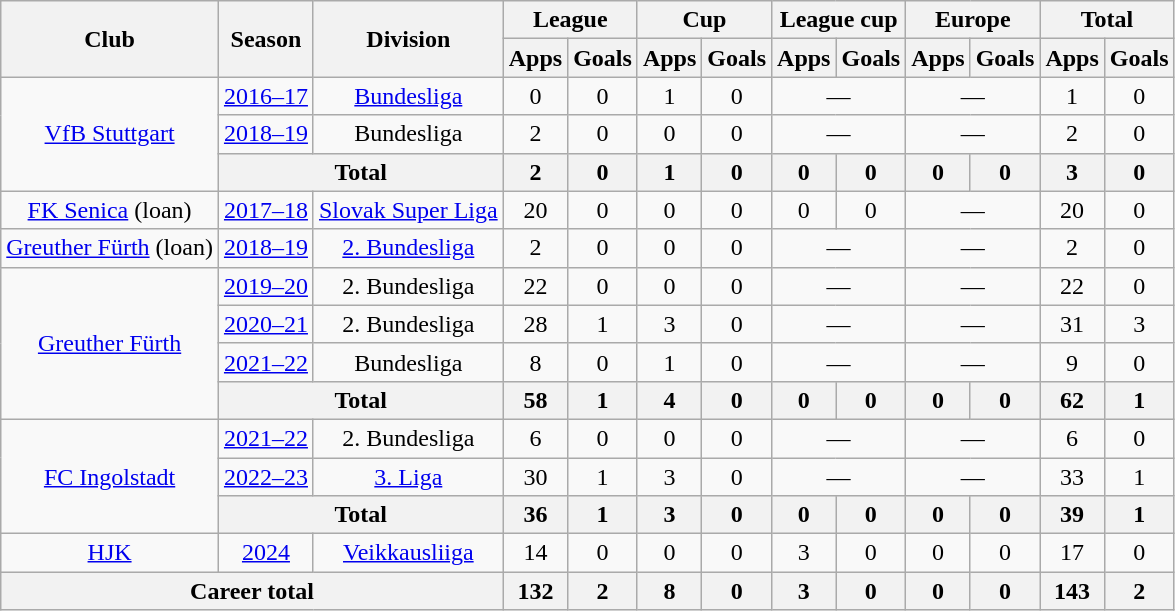<table class="wikitable" style="text-align: center">
<tr>
<th rowspan="2">Club</th>
<th rowspan="2">Season</th>
<th rowspan="2">Division</th>
<th colspan="2">League</th>
<th colspan="2">Cup</th>
<th colspan="2">League cup</th>
<th colspan="2">Europe</th>
<th colspan="2">Total</th>
</tr>
<tr>
<th>Apps</th>
<th>Goals</th>
<th>Apps</th>
<th>Goals</th>
<th>Apps</th>
<th>Goals</th>
<th>Apps</th>
<th>Goals</th>
<th>Apps</th>
<th>Goals</th>
</tr>
<tr>
<td rowspan="3"><a href='#'>VfB Stuttgart</a></td>
<td><a href='#'>2016–17</a></td>
<td><a href='#'>Bundesliga</a></td>
<td>0</td>
<td>0</td>
<td>1</td>
<td>0</td>
<td colspan="2">—</td>
<td colspan="2">—</td>
<td>1</td>
<td>0</td>
</tr>
<tr>
<td><a href='#'>2018–19</a></td>
<td>Bundesliga</td>
<td>2</td>
<td>0</td>
<td>0</td>
<td>0</td>
<td colspan="2">—</td>
<td colspan="2">—</td>
<td>2</td>
<td>0</td>
</tr>
<tr>
<th colspan="2">Total</th>
<th>2</th>
<th>0</th>
<th>1</th>
<th>0</th>
<th>0</th>
<th>0</th>
<th>0</th>
<th>0</th>
<th>3</th>
<th>0</th>
</tr>
<tr>
<td><a href='#'>FK Senica</a> (loan)</td>
<td><a href='#'>2017–18</a></td>
<td><a href='#'>Slovak Super Liga</a></td>
<td>20</td>
<td>0</td>
<td>0</td>
<td>0</td>
<td>0</td>
<td>0</td>
<td colspan="2">—</td>
<td>20</td>
<td>0</td>
</tr>
<tr>
<td><a href='#'>Greuther Fürth</a> (loan)</td>
<td><a href='#'>2018–19</a></td>
<td><a href='#'>2. Bundesliga</a></td>
<td>2</td>
<td>0</td>
<td>0</td>
<td>0</td>
<td colspan="2">—</td>
<td colspan="2">—</td>
<td>2</td>
<td>0</td>
</tr>
<tr>
<td rowspan=4><a href='#'>Greuther Fürth</a></td>
<td><a href='#'>2019–20</a></td>
<td>2. Bundesliga</td>
<td>22</td>
<td>0</td>
<td>0</td>
<td>0</td>
<td colspan="2">—</td>
<td colspan="2">—</td>
<td>22</td>
<td>0</td>
</tr>
<tr>
<td><a href='#'>2020–21</a></td>
<td>2. Bundesliga</td>
<td>28</td>
<td>1</td>
<td>3</td>
<td>0</td>
<td colspan="2">—</td>
<td colspan="2">—</td>
<td>31</td>
<td>3</td>
</tr>
<tr>
<td><a href='#'>2021–22</a></td>
<td>Bundesliga</td>
<td>8</td>
<td>0</td>
<td>1</td>
<td>0</td>
<td colspan="2">—</td>
<td colspan="2">—</td>
<td>9</td>
<td>0</td>
</tr>
<tr>
<th colspan="2">Total</th>
<th>58</th>
<th>1</th>
<th>4</th>
<th>0</th>
<th>0</th>
<th>0</th>
<th>0</th>
<th>0</th>
<th>62</th>
<th>1</th>
</tr>
<tr>
<td rowspan=3><a href='#'>FC Ingolstadt</a></td>
<td><a href='#'>2021–22</a></td>
<td>2. Bundesliga</td>
<td>6</td>
<td>0</td>
<td>0</td>
<td>0</td>
<td colspan="2">—</td>
<td colspan="2">—</td>
<td>6</td>
<td>0</td>
</tr>
<tr>
<td><a href='#'>2022–23</a></td>
<td><a href='#'>3. Liga</a></td>
<td>30</td>
<td>1</td>
<td>3</td>
<td>0</td>
<td colspan="2">—</td>
<td colspan="2">—</td>
<td>33</td>
<td>1</td>
</tr>
<tr>
<th colspan="2">Total</th>
<th>36</th>
<th>1</th>
<th>3</th>
<th>0</th>
<th>0</th>
<th>0</th>
<th>0</th>
<th>0</th>
<th>39</th>
<th>1</th>
</tr>
<tr>
<td><a href='#'>HJK</a></td>
<td><a href='#'>2024</a></td>
<td><a href='#'>Veikkausliiga</a></td>
<td>14</td>
<td>0</td>
<td>0</td>
<td>0</td>
<td>3</td>
<td>0</td>
<td>0</td>
<td>0</td>
<td>17</td>
<td>0</td>
</tr>
<tr>
<th colspan="3">Career total</th>
<th>132</th>
<th>2</th>
<th>8</th>
<th>0</th>
<th>3</th>
<th>0</th>
<th>0</th>
<th>0</th>
<th>143</th>
<th>2</th>
</tr>
</table>
